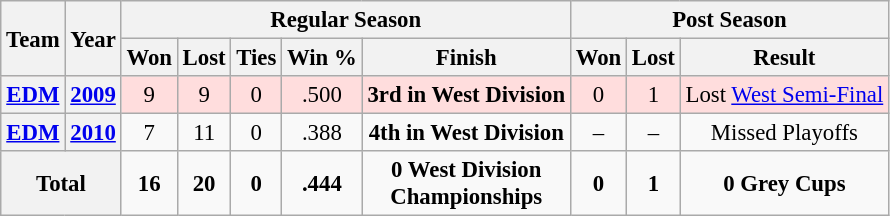<table class="wikitable" style="font-size: 95%; text-align:center;">
<tr>
<th rowspan="2">Team</th>
<th rowspan="2">Year</th>
<th colspan="5">Regular Season</th>
<th colspan="4">Post Season</th>
</tr>
<tr>
<th>Won</th>
<th>Lost</th>
<th>Ties</th>
<th>Win %</th>
<th>Finish</th>
<th>Won</th>
<th>Lost</th>
<th>Result</th>
</tr>
<tr ! style="background:#fdd;">
<th><a href='#'>EDM</a></th>
<th><a href='#'>2009</a></th>
<td>9</td>
<td>9</td>
<td>0</td>
<td>.500</td>
<td><strong>3rd in West Division</strong></td>
<td>0</td>
<td>1</td>
<td>Lost <a href='#'>West Semi-Final</a></td>
</tr>
<tr>
<th><a href='#'>EDM</a></th>
<th><a href='#'>2010</a></th>
<td>7</td>
<td>11</td>
<td>0</td>
<td>.388</td>
<td><strong>4th in West Division</strong></td>
<td>–</td>
<td>–</td>
<td>Missed Playoffs</td>
</tr>
<tr>
<th colspan="2"><strong>Total</strong></th>
<td><strong>16</strong></td>
<td><strong>20</strong></td>
<td><strong>0</strong></td>
<td><strong>.444</strong></td>
<td><strong>0 West Division<br>Championships</strong></td>
<td><strong>0</strong></td>
<td><strong>1</strong></td>
<td><strong>0 Grey Cups</strong></td>
</tr>
</table>
